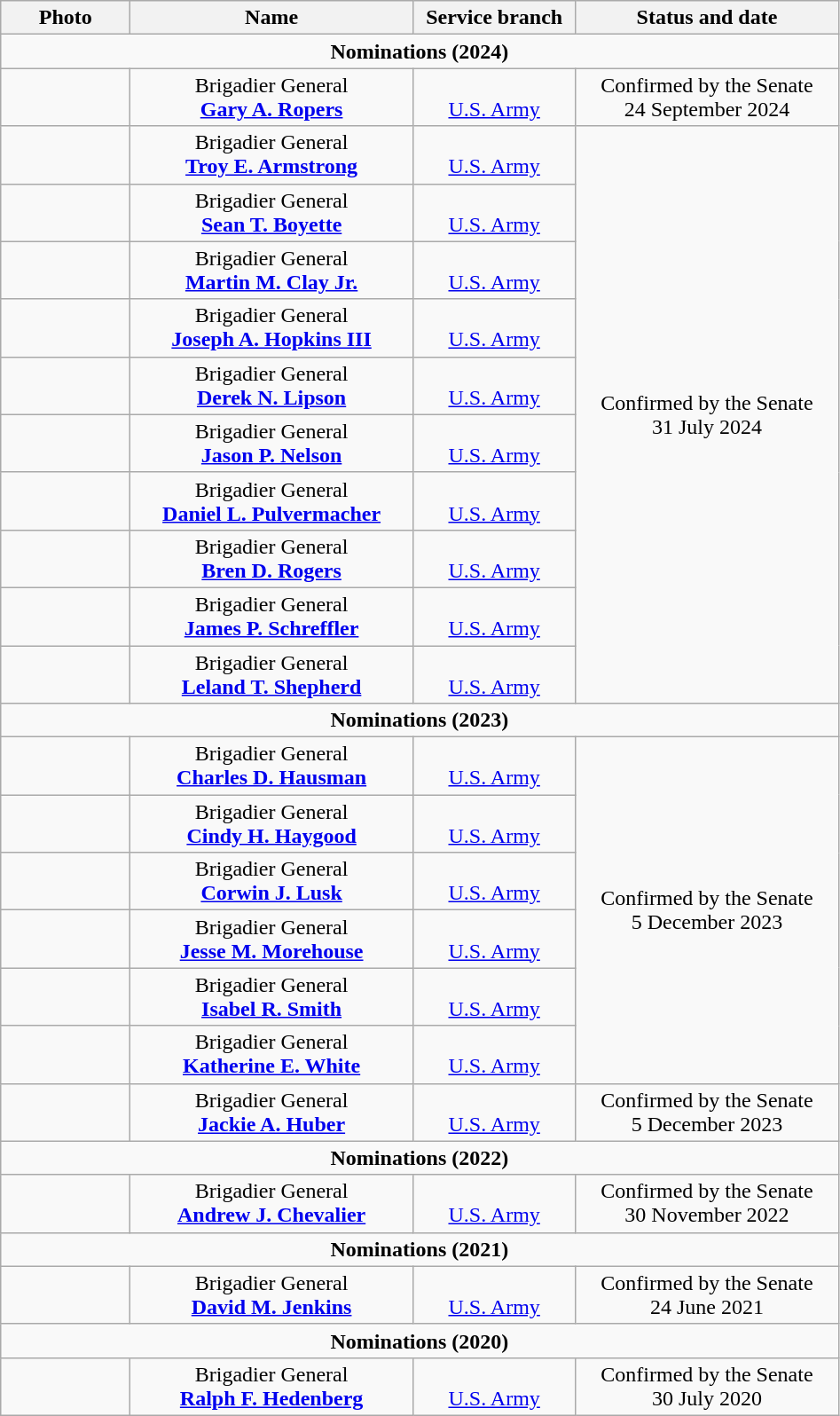<table class="wikitable sortable">
<tr>
<th width="90" class="unsortable" style="text-align:center">Photo</th>
<th width="205" style="text-align:center">Name</th>
<th width="115" class="unsortable" style="text-align:center">Service branch</th>
<th width="190" class="unsortable" style="text-align:center">Status and date</th>
</tr>
<tr>
<td colspan="4" style="text-align:center"><strong>Nominations (2024)</strong></td>
</tr>
<tr>
<td></td>
<td data-sort-value="ropers" style="text-align:center">Brigadier General<br><strong><a href='#'>Gary A. Ropers</a></strong></td>
<td style="text-align:center"><br><a href='#'>U.S. Army</a></td>
<td style="text-align:center">Confirmed by the Senate<br>24 September 2024</td>
</tr>
<tr>
<td></td>
<td data-sort-value="armstrong" style="text-align:center">Brigadier General<br><strong><a href='#'>Troy E. Armstrong</a></strong></td>
<td style="text-align:center"><br><a href='#'>U.S. Army</a></td>
<td rowspan="10" style="text-align:center">Confirmed by the Senate<br>31 July 2024</td>
</tr>
<tr>
<td></td>
<td data-sort-value="boyette" style="text-align:center">Brigadier General<br><strong><a href='#'>Sean T. Boyette</a></strong></td>
<td style="text-align:center"><br><a href='#'>U.S. Army</a></td>
</tr>
<tr>
<td></td>
<td data-sort-value="clay" style="text-align:center">Brigadier General<br><strong><a href='#'>Martin M. Clay Jr.</a></strong></td>
<td style="text-align:center"><br><a href='#'>U.S. Army</a></td>
</tr>
<tr>
<td></td>
<td data-sort-value="hopkins" style="text-align:center">Brigadier General<br><strong><a href='#'>Joseph A. Hopkins III</a></strong></td>
<td style="text-align:center"><br><a href='#'>U.S. Army</a></td>
</tr>
<tr>
<td></td>
<td data-sort-value="lipson" style="text-align:center">Brigadier General<br><strong><a href='#'>Derek N. Lipson</a></strong></td>
<td style="text-align:center"><br><a href='#'>U.S. Army</a></td>
</tr>
<tr>
<td></td>
<td data-sort-value="nelson" style="text-align:center">Brigadier General<br><strong><a href='#'>Jason P. Nelson</a></strong></td>
<td style="text-align:center"><br><a href='#'>U.S. Army</a></td>
</tr>
<tr>
<td></td>
<td data-sort-value="pulvermacher" style="text-align:center">Brigadier General<br><strong><a href='#'>Daniel L. Pulvermacher</a></strong></td>
<td style="text-align:center"><br><a href='#'>U.S. Army</a></td>
</tr>
<tr>
<td></td>
<td data-sort-value="rogers" style="text-align:center">Brigadier General<br><strong><a href='#'>Bren D. Rogers</a></strong></td>
<td style="text-align:center"><br><a href='#'>U.S. Army</a></td>
</tr>
<tr>
<td></td>
<td data-sort-value="schreffler" style="text-align:center">Brigadier General<br><strong><a href='#'>James P. Schreffler</a></strong></td>
<td style="text-align:center"><br><a href='#'>U.S. Army</a></td>
</tr>
<tr>
<td></td>
<td data-sort-value="shepherd" style="text-align:center">Brigadier General<br><strong><a href='#'>Leland T. Shepherd</a></strong></td>
<td style="text-align:center"><br><a href='#'>U.S. Army</a></td>
</tr>
<tr>
<td colspan="4" style="text-align:center"><strong>Nominations (2023)</strong></td>
</tr>
<tr>
<td></td>
<td data-sort-value="hausman" style="text-align:center">Brigadier General<br><strong><a href='#'>Charles D. Hausman</a></strong></td>
<td style="text-align:center"><br><a href='#'>U.S. Army</a></td>
<td rowspan="6" style="text-align:center">Confirmed by the Senate<br>5 December 2023</td>
</tr>
<tr>
<td></td>
<td data-sort-value="haygood" style="text-align:center">Brigadier General<br><strong><a href='#'>Cindy H. Haygood</a></strong></td>
<td style="text-align:center"><br><a href='#'>U.S. Army</a></td>
</tr>
<tr>
<td></td>
<td data-sort-value="lusk" style="text-align:center">Brigadier General<br><strong><a href='#'>Corwin J. Lusk</a></strong></td>
<td style="text-align:center"><br><a href='#'>U.S. Army</a></td>
</tr>
<tr>
<td></td>
<td data-sort-value="morehouse" style="text-align:center">Brigadier General<br><strong><a href='#'>Jesse M. Morehouse</a></strong></td>
<td style="text-align:center"><br><a href='#'>U.S. Army</a></td>
</tr>
<tr>
<td></td>
<td data-sort-value="smith" style="text-align:center">Brigadier General<br><strong><a href='#'>Isabel R. Smith</a></strong></td>
<td style="text-align:center"><br><a href='#'>U.S. Army</a></td>
</tr>
<tr>
<td></td>
<td data-sort-value="white" style="text-align:center">Brigadier General<br><strong><a href='#'>Katherine E. White</a></strong></td>
<td style="text-align:center"><br><a href='#'>U.S. Army</a></td>
</tr>
<tr>
<td></td>
<td data-sort-value="huber" style="text-align:center">Brigadier General<br><strong><a href='#'>Jackie A. Huber</a></strong></td>
<td style="text-align:center"><br><a href='#'>U.S. Army</a></td>
<td style="text-align:center">Confirmed by the Senate<br>5 December 2023</td>
</tr>
<tr>
<td colspan="4" style="text-align:center"><strong>Nominations (2022)</strong></td>
</tr>
<tr>
<td></td>
<td data-sort-value="chevalier" style="text-align:center">Brigadier General<br><strong><a href='#'>Andrew J. Chevalier</a></strong></td>
<td style="text-align:center"><br><a href='#'>U.S. Army</a></td>
<td style="text-align:center">Confirmed by the Senate<br>30 November 2022</td>
</tr>
<tr>
<td colspan="4" style="text-align:center"><strong>Nominations (2021)</strong></td>
</tr>
<tr>
<td></td>
<td data-sort-value="jenkins" style="text-align:center">Brigadier General<br><strong><a href='#'>David M. Jenkins</a></strong></td>
<td style="text-align:center"><br><a href='#'>U.S. Army</a></td>
<td style="text-align:center">Confirmed by the Senate<br>24 June 2021</td>
</tr>
<tr>
<td colspan="4" style="text-align:center"><strong>Nominations (2020)</strong></td>
</tr>
<tr>
<td></td>
<td data-sort-value="hedenberg" style="text-align:center">Brigadier General<br><strong><a href='#'>Ralph F. Hedenberg</a></strong></td>
<td style="text-align:center"><br><a href='#'>U.S. Army</a></td>
<td style="text-align:center">Confirmed by the Senate<br>30 July 2020</td>
</tr>
</table>
